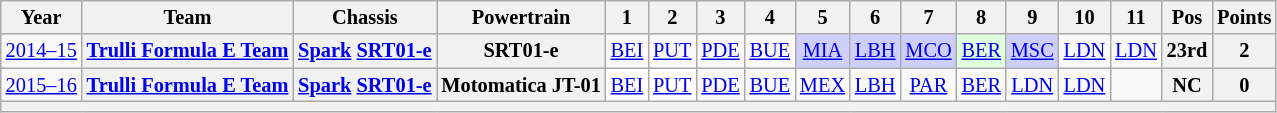<table class="wikitable" style="text-align:center; font-size:85%">
<tr>
<th>Year</th>
<th>Team</th>
<th>Chassis</th>
<th>Powertrain</th>
<th>1</th>
<th>2</th>
<th>3</th>
<th>4</th>
<th>5</th>
<th>6</th>
<th>7</th>
<th>8</th>
<th>9</th>
<th>10</th>
<th>11</th>
<th>Pos</th>
<th>Points</th>
</tr>
<tr>
<td nowrap><a href='#'>2014–15</a></td>
<th nowrap><a href='#'>Trulli Formula E Team</a></th>
<th nowrap><a href='#'>Spark</a> <a href='#'>SRT01-e</a></th>
<th nowrap>SRT01-e</th>
<td><a href='#'>BEI</a></td>
<td><a href='#'>PUT</a></td>
<td><a href='#'>PDE</a></td>
<td><a href='#'>BUE</a></td>
<td style="background:#CFCFFF;"><a href='#'>MIA</a><br></td>
<td style="background:#CFCFFF;"><a href='#'>LBH</a><br></td>
<td style="background:#CFCFFF;"><a href='#'>MCO</a><br></td>
<td style="background:#DFFFDF;"><a href='#'>BER</a><br></td>
<td style="background:#CFCFFF;"><a href='#'>MSC</a><br></td>
<td><a href='#'>LDN</a></td>
<td><a href='#'>LDN</a></td>
<th>23rd</th>
<th>2</th>
</tr>
<tr>
<td nowrap><a href='#'>2015–16</a></td>
<th nowrap><a href='#'>Trulli Formula E Team</a></th>
<th nowrap><a href='#'>Spark</a> <a href='#'>SRT01-e</a></th>
<th nowrap>Motomatica JT-01</th>
<td style="background:#FFFFFF;"><a href='#'>BEI</a><br></td>
<td style="background:#FFFFFF;"><a href='#'>PUT</a><br></td>
<td><a href='#'>PDE</a></td>
<td><a href='#'>BUE</a></td>
<td><a href='#'>MEX</a></td>
<td><a href='#'>LBH</a></td>
<td><a href='#'>PAR</a></td>
<td><a href='#'>BER</a></td>
<td><a href='#'>LDN</a></td>
<td><a href='#'>LDN</a></td>
<td></td>
<th>NC</th>
<th>0</th>
</tr>
<tr>
<th colspan="17"></th>
</tr>
</table>
